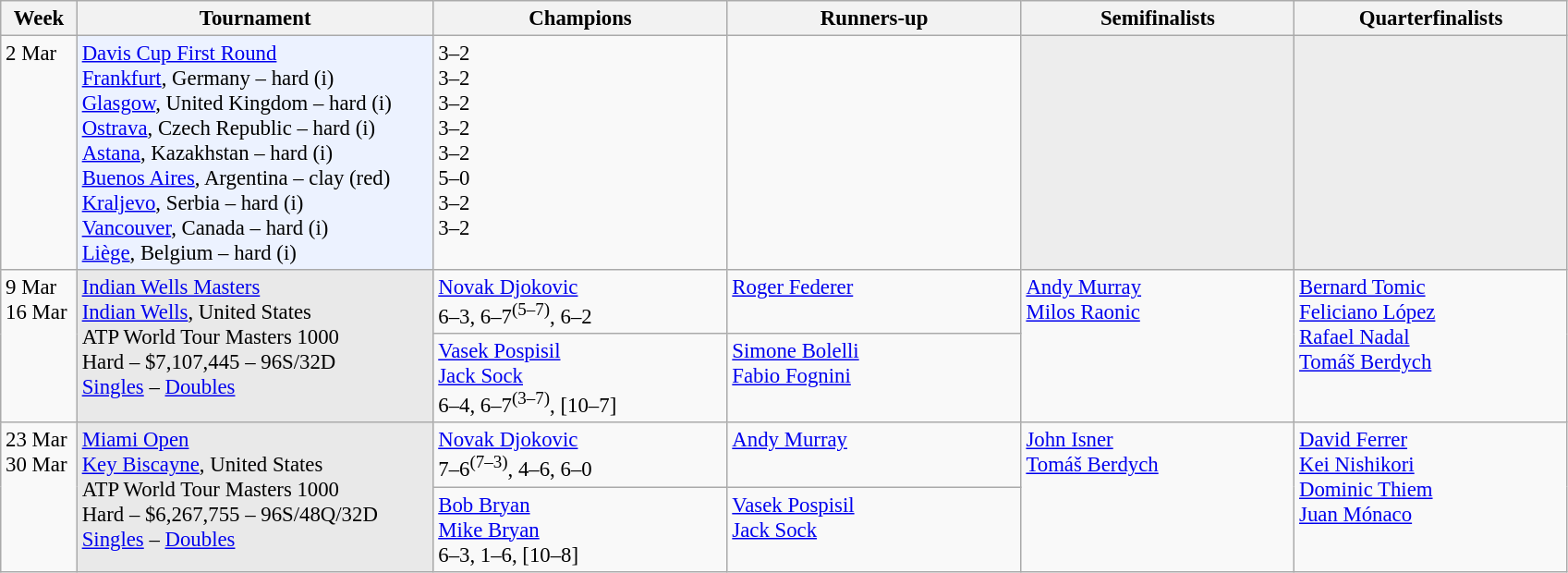<table class=wikitable style=font-size:95%>
<tr>
<th style="width:48px;">Week</th>
<th style="width:250px;">Tournament</th>
<th style="width:205px;">Champions</th>
<th style="width:205px;">Runners-up</th>
<th style="width:190px;">Semifinalists</th>
<th style="width:190px;">Quarterfinalists</th>
</tr>
<tr valign=top>
<td>2 Mar</td>
<td style="background:#ECF2FF;"><a href='#'>Davis Cup First Round</a><br><a href='#'>Frankfurt</a>, Germany – hard (i)<br><a href='#'>Glasgow</a>, United Kingdom – hard (i)<br><a href='#'>Ostrava</a>, Czech Republic – hard (i)<br><a href='#'>Astana</a>, Kazakhstan – hard (i)<br><a href='#'>Buenos Aires</a>, Argentina – clay (red)<br><a href='#'>Kraljevo</a>, Serbia – hard (i) <br><a href='#'>Vancouver</a>, Canada – hard (i)<br><a href='#'>Liège</a>, Belgium – hard (i)</td>
<td> 3–2 <br>  3–2 <br>  3–2 <br>  3–2 <br>  3–2 <br>  5–0 <br>  3–2 <br>  3–2</td>
<td>   <br>  <br>  <br>  <br>  <br>  <br>  <br> </td>
<td bgcolor=#ededed></td>
<td bgcolor=#ededed></td>
</tr>
<tr valign=top>
<td rowspan=2>9 Mar<br>16 Mar</td>
<td bgcolor=#E9E9E9 rowspan=2><a href='#'>Indian Wells Masters</a><br> <a href='#'>Indian Wells</a>, United States<br>ATP World Tour Masters 1000<br>Hard – $7,107,445 – 96S/32D<br><a href='#'>Singles</a> – <a href='#'>Doubles</a></td>
<td> <a href='#'>Novak Djokovic</a><br>6–3, 6–7<sup>(5–7)</sup>, 6–2</td>
<td> <a href='#'>Roger Federer</a></td>
<td rowspan=2> <a href='#'>Andy Murray</a> <br>  <a href='#'>Milos Raonic</a></td>
<td rowspan=2> <a href='#'>Bernard Tomic</a><br> <a href='#'>Feliciano López</a><br>  <a href='#'>Rafael Nadal</a> <br> <a href='#'>Tomáš Berdych</a></td>
</tr>
<tr valign=top>
<td> <a href='#'>Vasek Pospisil</a> <br>  <a href='#'>Jack Sock</a> <br>6–4, 6–7<sup>(3–7)</sup>, [10–7]</td>
<td> <a href='#'>Simone Bolelli</a> <br>  <a href='#'>Fabio Fognini</a></td>
</tr>
<tr valign=top>
<td rowspan=2>23 Mar<br>30 Mar</td>
<td bgcolor=#E9E9E9 rowspan=2><a href='#'>Miami Open</a><br> <a href='#'>Key Biscayne</a>, United States<br>ATP World Tour Masters 1000<br>Hard – $6,267,755 – 96S/48Q/32D<br><a href='#'>Singles</a> – <a href='#'>Doubles</a></td>
<td> <a href='#'>Novak Djokovic</a><br>7–6<sup>(7–3)</sup>, 4–6, 6–0</td>
<td> <a href='#'>Andy Murray</a></td>
<td rowspan=2> <a href='#'>John Isner</a> <br> <a href='#'>Tomáš Berdych</a></td>
<td rowspan=2> <a href='#'>David Ferrer</a><br> <a href='#'>Kei Nishikori</a> <br>  <a href='#'>Dominic Thiem</a><br>  <a href='#'>Juan Mónaco</a></td>
</tr>
<tr valign=top>
<td> <a href='#'>Bob Bryan</a><br> <a href='#'>Mike Bryan</a><br>6–3, 1–6, [10–8]</td>
<td> <a href='#'>Vasek Pospisil</a><br> <a href='#'>Jack Sock</a></td>
</tr>
</table>
